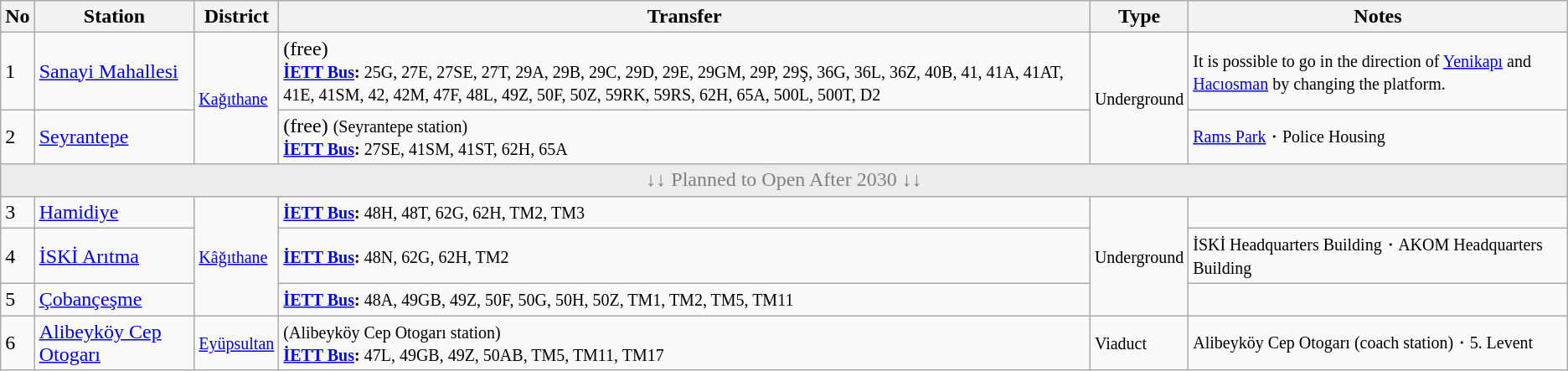<table class="wikitable">
<tr>
<th>No</th>
<th>Station</th>
<th>District</th>
<th>Transfer</th>
<th>Type</th>
<th>Notes</th>
</tr>
<tr>
<td>1</td>
<td><a href='#'>Sanayi Mahallesi</a></td>
<td rowspan="2"><small><a href='#'>Kağıthane</a></small></td>
<td> (free)<br><small><strong><a href='#'>İETT Bus</a>:</strong> 25G, 27E, 27SE, 27T, 29A, 29B, 29C, 29D, 29E, 29GM, 29P, 29Ş, 36G, 36L, 36Z, 40B, 41, 41A, 41AT, 41E, 41SM, 42, 42M, 47F, 48L, 49Z, 50F, 50Z, 59RK, 59RS, 62H, 65A, 500L, 500T, D2</small></td>
<td rowspan="2"><small>Underground</small></td>
<td><small>It is possible to go in the direction of <a href='#'>Yenikapı</a> and <a href='#'>Hacıosman</a> by changing the platform.</small></td>
</tr>
<tr>
<td>2</td>
<td><a href='#'>Seyrantepe</a></td>
<td> (free) <small>(Seyrantepe station)</small><br><small><strong><a href='#'>İETT Bus</a>:</strong> 27SE, 41SM, 41ST, 62H, 65A</small></td>
<td><small><a href='#'>Rams Park</a>・Police Housing</small></td>
</tr>
<tr>
<td colspan="6" style="background: #ececec; color: grey; vertical-align: middle; text-align:center ">↓↓ Planned to Open After 2030 ↓↓</td>
</tr>
<tr>
<td>3</td>
<td><a href='#'>Hamidiye</a></td>
<td rowspan="3"><small><a href='#'>Kâğıthane</a></small></td>
<td><small><strong><a href='#'>İETT Bus</a>:</strong> 48H, 48T, 62G, 62H, TM2, TM3</small></td>
<td rowspan="3"><small>Underground</small></td>
<td></td>
</tr>
<tr>
<td>4</td>
<td><a href='#'>İSKİ Arıtma</a></td>
<td><small><strong><a href='#'>İETT Bus</a>:</strong> 48N, 62G, 62H, TM2</small></td>
<td><small>İSKİ Headquarters Building・AKOM Headquarters Building</small></td>
</tr>
<tr>
<td>5</td>
<td><a href='#'>Çobançeşme</a></td>
<td><small><strong><a href='#'>İETT Bus</a>:</strong> 48A, 49GB, 49Z, 50F, 50G, 50H, 50Z, TM1, TM2, TM5, TM11</small></td>
<td></td>
</tr>
<tr>
<td>6</td>
<td><a href='#'>Alibeyköy Cep Otogarı</a></td>
<td><small><a href='#'>Eyüpsultan</a></small></td>
<td> <small>(Alibeyköy Cep Otogarı station)</small><br><small><strong><a href='#'>İETT Bus</a>:</strong> 47L, 49GB, 49Z, 50AB, TM5, TM11, TM17</small></td>
<td><small>Viaduct</small></td>
<td><small>Alibeyköy Cep Otogarı (coach station)・5. Levent</small></td>
</tr>
</table>
